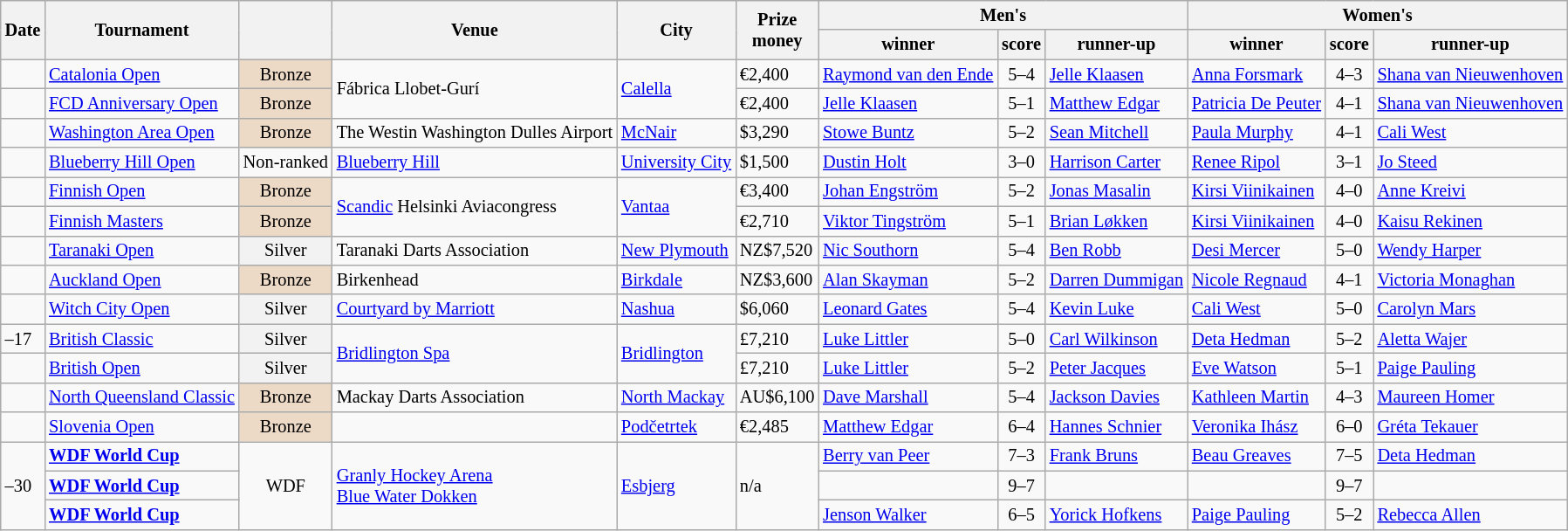<table class="wikitable sortable" style="font-size: 85%">
<tr>
<th class=unsortable rowspan="2">Date</th>
<th rowspan="2">Tournament</th>
<th rowspan="2"></th>
<th rowspan="2">Venue</th>
<th rowspan="2">City</th>
<th rowspan="2" class=unsortable>Prize<br>money</th>
<th colspan="3">Men's</th>
<th colspan="3">Women's</th>
</tr>
<tr>
<th>winner</th>
<th class=unsortable>score</th>
<th>runner-up</th>
<th>winner</th>
<th class=unsortable>score</th>
<th>runner-up</th>
</tr>
<tr>
<td></td>
<td><a href='#'>Catalonia Open</a></td>
<td bgcolor="ecd9c6" align="center">Bronze</td>
<td rowspan=2>Fábrica Llobet-Gurí</td>
<td rowspan=2> <a href='#'>Calella</a></td>
<td>€2,400</td>
<td> <a href='#'>Raymond van den Ende</a></td>
<td align="center">5–4</td>
<td> <a href='#'>Jelle Klaasen</a></td>
<td> <a href='#'>Anna Forsmark</a></td>
<td align="center">4–3</td>
<td> <a href='#'>Shana van Nieuwenhoven</a></td>
</tr>
<tr>
<td></td>
<td><a href='#'>FCD Anniversary Open</a></td>
<td bgcolor="ecd9c6" align="center">Bronze</td>
<td>€2,400</td>
<td> <a href='#'>Jelle Klaasen</a></td>
<td align="center">5–1</td>
<td> <a href='#'>Matthew Edgar</a></td>
<td> <a href='#'>Patricia De Peuter</a></td>
<td align="center">4–1</td>
<td> <a href='#'>Shana van Nieuwenhoven</a></td>
</tr>
<tr>
<td></td>
<td><a href='#'>Washington Area Open</a></td>
<td bgcolor="ecd9c6" align="center">Bronze</td>
<td>The Westin Washington Dulles Airport</td>
<td> <a href='#'>McNair</a></td>
<td>$3,290</td>
<td> <a href='#'>Stowe Buntz</a></td>
<td align="center">5–2</td>
<td> <a href='#'>Sean Mitchell</a></td>
<td> <a href='#'>Paula Murphy</a></td>
<td align="center">4–1</td>
<td> <a href='#'>Cali West</a></td>
</tr>
<tr>
<td></td>
<td><a href='#'>Blueberry Hill Open</a></td>
<td align="center">Non-ranked</td>
<td><a href='#'>Blueberry Hill</a></td>
<td> <a href='#'>University City</a></td>
<td>$1,500</td>
<td> <a href='#'>Dustin Holt</a></td>
<td align="center">3–0</td>
<td> <a href='#'>Harrison Carter</a></td>
<td> <a href='#'>Renee Ripol</a></td>
<td align="center">3–1</td>
<td> <a href='#'>Jo Steed</a></td>
</tr>
<tr>
<td></td>
<td><a href='#'>Finnish Open</a></td>
<td bgcolor="ecd9c6" align="center">Bronze</td>
<td rowspan=2><a href='#'>Scandic</a> Helsinki Aviacongress</td>
<td rowspan=2> <a href='#'>Vantaa</a></td>
<td>€3,400</td>
<td> <a href='#'>Johan Engström</a></td>
<td align="center">5–2</td>
<td> <a href='#'>Jonas Masalin</a></td>
<td> <a href='#'>Kirsi Viinikainen</a></td>
<td align="center">4–0</td>
<td> <a href='#'>Anne Kreivi</a></td>
</tr>
<tr>
<td></td>
<td><a href='#'>Finnish Masters</a></td>
<td bgcolor="ecd9c6" align="center">Bronze</td>
<td>€2,710</td>
<td> <a href='#'>Viktor Tingström</a></td>
<td align="center">5–1</td>
<td> <a href='#'>Brian Løkken</a></td>
<td> <a href='#'>Kirsi Viinikainen</a></td>
<td align="center">4–0</td>
<td> <a href='#'>Kaisu Rekinen</a></td>
</tr>
<tr>
<td></td>
<td><a href='#'>Taranaki Open</a></td>
<td bgcolor="f2f2f2" align="center">Silver</td>
<td>Taranaki Darts Association</td>
<td> <a href='#'>New Plymouth</a></td>
<td>NZ$7,520</td>
<td> <a href='#'>Nic Southorn</a></td>
<td align="center">5–4</td>
<td> <a href='#'>Ben Robb</a></td>
<td> <a href='#'>Desi Mercer</a></td>
<td align="center">5–0</td>
<td> <a href='#'>Wendy Harper</a></td>
</tr>
<tr>
<td></td>
<td><a href='#'>Auckland Open</a></td>
<td bgcolor="ecd9c6" align="center">Bronze</td>
<td>Birkenhead </td>
<td> <a href='#'>Birkdale</a></td>
<td>NZ$3,600</td>
<td> <a href='#'>Alan Skayman</a></td>
<td align="center">5–2</td>
<td> <a href='#'>Darren Dummigan</a></td>
<td> <a href='#'>Nicole Regnaud</a></td>
<td align="center">4–1</td>
<td> <a href='#'>Victoria Monaghan</a></td>
</tr>
<tr>
<td></td>
<td><a href='#'>Witch City Open</a></td>
<td bgcolor="f2f2f2" align="center">Silver</td>
<td><a href='#'>Courtyard by Marriott</a></td>
<td> <a href='#'>Nashua</a></td>
<td>$6,060</td>
<td> <a href='#'>Leonard Gates</a></td>
<td align="center">5–4</td>
<td> <a href='#'>Kevin Luke</a></td>
<td> <a href='#'>Cali West</a></td>
<td align="center">5–0</td>
<td> <a href='#'>Carolyn Mars</a></td>
</tr>
<tr>
<td>–17</td>
<td><a href='#'>British Classic</a></td>
<td bgcolor="f2f2f2" align="center">Silver</td>
<td rowspan=2><a href='#'>Bridlington Spa</a></td>
<td rowspan=2> <a href='#'>Bridlington</a></td>
<td>£7,210</td>
<td> <a href='#'>Luke Littler</a></td>
<td align="center">5–0</td>
<td> <a href='#'>Carl Wilkinson</a></td>
<td> <a href='#'>Deta Hedman</a></td>
<td align="center">5–2</td>
<td> <a href='#'>Aletta Wajer</a></td>
</tr>
<tr>
<td></td>
<td><a href='#'>British Open</a></td>
<td bgcolor="f2f2f2" align="center">Silver</td>
<td>£7,210</td>
<td> <a href='#'>Luke Littler</a></td>
<td align="center">5–2</td>
<td> <a href='#'>Peter Jacques</a></td>
<td> <a href='#'>Eve Watson</a></td>
<td align="center">5–1</td>
<td> <a href='#'>Paige Pauling</a></td>
</tr>
<tr>
<td></td>
<td><a href='#'>North Queensland Classic</a></td>
<td bgcolor="ecd9c6" align="center">Bronze</td>
<td>Mackay Darts Association</td>
<td> <a href='#'>North Mackay</a></td>
<td>AU$6,100</td>
<td> <a href='#'>Dave Marshall</a></td>
<td align="center">5–4</td>
<td> <a href='#'>Jackson Davies</a></td>
<td> <a href='#'>Kathleen Martin</a></td>
<td align="center">4–3</td>
<td> <a href='#'>Maureen Homer</a></td>
</tr>
<tr>
<td></td>
<td><a href='#'>Slovenia Open</a></td>
<td bgcolor="ecd9c6" align="center">Bronze</td>
<td></td>
<td> <a href='#'>Podčetrtek</a></td>
<td>€2,485</td>
<td> <a href='#'>Matthew Edgar</a></td>
<td align="center">6–4</td>
<td> <a href='#'>Hannes Schnier</a></td>
<td> <a href='#'>Veronika Ihász</a></td>
<td align="center">6–0</td>
<td> <a href='#'>Gréta Tekauer</a></td>
</tr>
<tr>
<td rowspan=3>–30</td>
<td><strong><a href='#'>WDF World Cup</a></strong> <strong></strong></td>
<td rowspan=3 align="center">WDF</td>
<td rowspan=3><a href='#'>Granly Hockey Arena</a><br><a href='#'>Blue Water Dokken</a></td>
<td rowspan=3> <a href='#'>Esbjerg</a></td>
<td rowspan=3>n/a</td>
<td> <a href='#'>Berry van Peer</a></td>
<td align="center">7–3</td>
<td> <a href='#'>Frank Bruns</a></td>
<td> <a href='#'>Beau Greaves</a></td>
<td align="center">7–5</td>
<td> <a href='#'>Deta Hedman</a></td>
</tr>
<tr>
<td><strong><a href='#'>WDF World Cup</a></strong> <strong></strong></td>
<td></td>
<td align="center">9–7</td>
<td></td>
<td></td>
<td align="center">9–7</td>
<td></td>
</tr>
<tr>
<td><strong><a href='#'>WDF World Cup</a></strong> <strong></strong></td>
<td> <a href='#'>Jenson Walker</a></td>
<td align="center">6–5</td>
<td> <a href='#'>Yorick Hofkens</a></td>
<td> <a href='#'>Paige Pauling</a></td>
<td align="center">5–2</td>
<td> <a href='#'>Rebecca Allen</a></td>
</tr>
</table>
